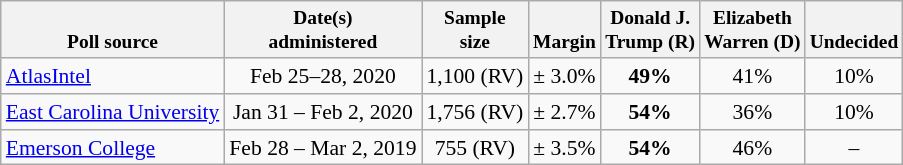<table class="wikitable" style="font-size:90%;text-align:center;">
<tr valign=bottom style="font-size:90%;">
<th>Poll source</th>
<th>Date(s)<br>administered</th>
<th>Sample<br>size</th>
<th>Margin<br></th>
<th>Donald J.<br>Trump (R)</th>
<th>Elizabeth<br>Warren (D)</th>
<th>Undecided</th>
</tr>
<tr>
<td style="text-align:left;"><a href='#'>AtlasIntel</a></td>
<td>Feb 25–28, 2020</td>
<td>1,100 (RV)</td>
<td>± 3.0%</td>
<td><strong>49%</strong></td>
<td>41%</td>
<td>10%</td>
</tr>
<tr>
<td style="text-align:left;"><a href='#'>East Carolina University</a></td>
<td>Jan 31 – Feb 2, 2020</td>
<td>1,756 (RV)</td>
<td>± 2.7%</td>
<td><strong>54%</strong></td>
<td>36%</td>
<td>10%</td>
</tr>
<tr>
<td style="text-align:left;"><a href='#'>Emerson College</a></td>
<td>Feb 28 – Mar 2, 2019</td>
<td>755 (RV)</td>
<td>± 3.5%</td>
<td><strong>54%</strong></td>
<td>46%</td>
<td>–</td>
</tr>
</table>
